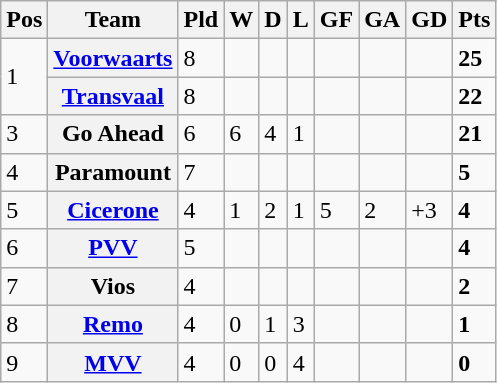<table class="wikitable">
<tr>
<th>Pos</th>
<th>Team</th>
<th>Pld</th>
<th>W</th>
<th>D</th>
<th>L</th>
<th>GF</th>
<th>GA</th>
<th>GD</th>
<th>Pts</th>
</tr>
<tr>
<td rowspan="2">1</td>
<th><a href='#'>Voorwaarts</a></th>
<td>8</td>
<td></td>
<td></td>
<td></td>
<td></td>
<td></td>
<td></td>
<td><strong>25</strong></td>
</tr>
<tr>
<th><a href='#'>Transvaal</a></th>
<td>8</td>
<td></td>
<td></td>
<td></td>
<td></td>
<td></td>
<td></td>
<td><strong>22</strong></td>
</tr>
<tr>
<td>3</td>
<th>Go Ahead</th>
<td>6</td>
<td>6</td>
<td>4</td>
<td>1</td>
<td></td>
<td></td>
<td></td>
<td><strong>21</strong></td>
</tr>
<tr>
<td>4</td>
<th>Paramount</th>
<td>7</td>
<td></td>
<td></td>
<td></td>
<td></td>
<td></td>
<td></td>
<td><strong>5</strong></td>
</tr>
<tr>
<td>5</td>
<th><a href='#'>Cicerone</a></th>
<td>4</td>
<td>1</td>
<td>2</td>
<td>1</td>
<td>5</td>
<td>2</td>
<td>+3</td>
<td><strong>4</strong></td>
</tr>
<tr>
<td>6</td>
<th><a href='#'>PVV</a></th>
<td>5</td>
<td></td>
<td></td>
<td></td>
<td></td>
<td></td>
<td></td>
<td><strong>4</strong></td>
</tr>
<tr>
<td>7</td>
<th>Vios</th>
<td>4</td>
<td></td>
<td></td>
<td></td>
<td></td>
<td></td>
<td></td>
<td><strong>2</strong></td>
</tr>
<tr>
<td>8</td>
<th><a href='#'>Remo</a></th>
<td>4</td>
<td>0</td>
<td>1</td>
<td>3</td>
<td></td>
<td></td>
<td></td>
<td><strong>1</strong></td>
</tr>
<tr>
<td>9</td>
<th><a href='#'>MVV</a></th>
<td>4</td>
<td>0</td>
<td>0</td>
<td>4</td>
<td></td>
<td></td>
<td></td>
<td><strong>0</strong></td>
</tr>
</table>
